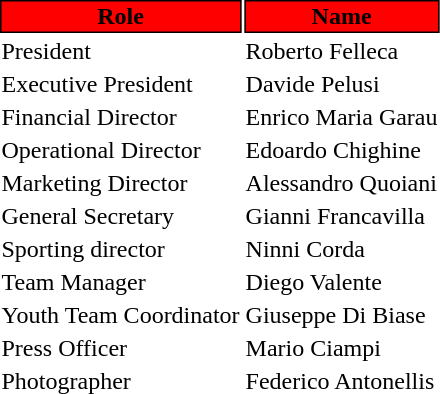<table class="toccolours">
<tr>
<th style="background:#FF0000;color:#000000;border:1px solid #000000;">Role</th>
<th style="background:#FF0000;color:#000000;border:1px solid #000000;">Name</th>
</tr>
<tr>
<td>President</td>
<td> Roberto Felleca</td>
</tr>
<tr>
<td>Executive President</td>
<td> Davide Pelusi</td>
</tr>
<tr>
<td>Financial Director</td>
<td> Enrico Maria Garau</td>
</tr>
<tr>
<td>Operational Director</td>
<td> Edoardo Chighine</td>
</tr>
<tr>
<td>Marketing Director</td>
<td> Alessandro Quoiani</td>
</tr>
<tr>
<td>General Secretary</td>
<td> Gianni Francavilla</td>
</tr>
<tr>
<td>Sporting director</td>
<td> Ninni Corda</td>
</tr>
<tr>
<td>Team Manager</td>
<td> Diego Valente</td>
</tr>
<tr>
<td>Youth Team Coordinator</td>
<td> Giuseppe Di Biase</td>
</tr>
<tr>
<td>Press Officer</td>
<td> Mario Ciampi</td>
</tr>
<tr>
<td>Photographer</td>
<td> Federico Antonellis</td>
</tr>
</table>
